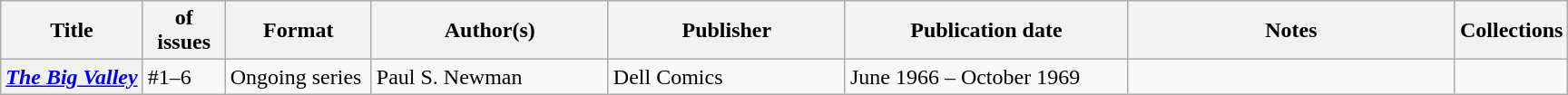<table class="wikitable">
<tr>
<th>Title</th>
<th style="width:40pt"> of issues</th>
<th style="width:75pt">Format</th>
<th style="width:125pt">Author(s)</th>
<th style="width:125pt">Publisher</th>
<th style="width:150pt">Publication date</th>
<th style="width:175pt">Notes</th>
<th>Collections</th>
</tr>
<tr>
<th><em><a href='#'>The Big Valley</a></em></th>
<td>#1–6</td>
<td>Ongoing series</td>
<td>Paul S. Newman</td>
<td>Dell Comics</td>
<td>June 1966 – October 1969</td>
<td></td>
<td></td>
</tr>
</table>
